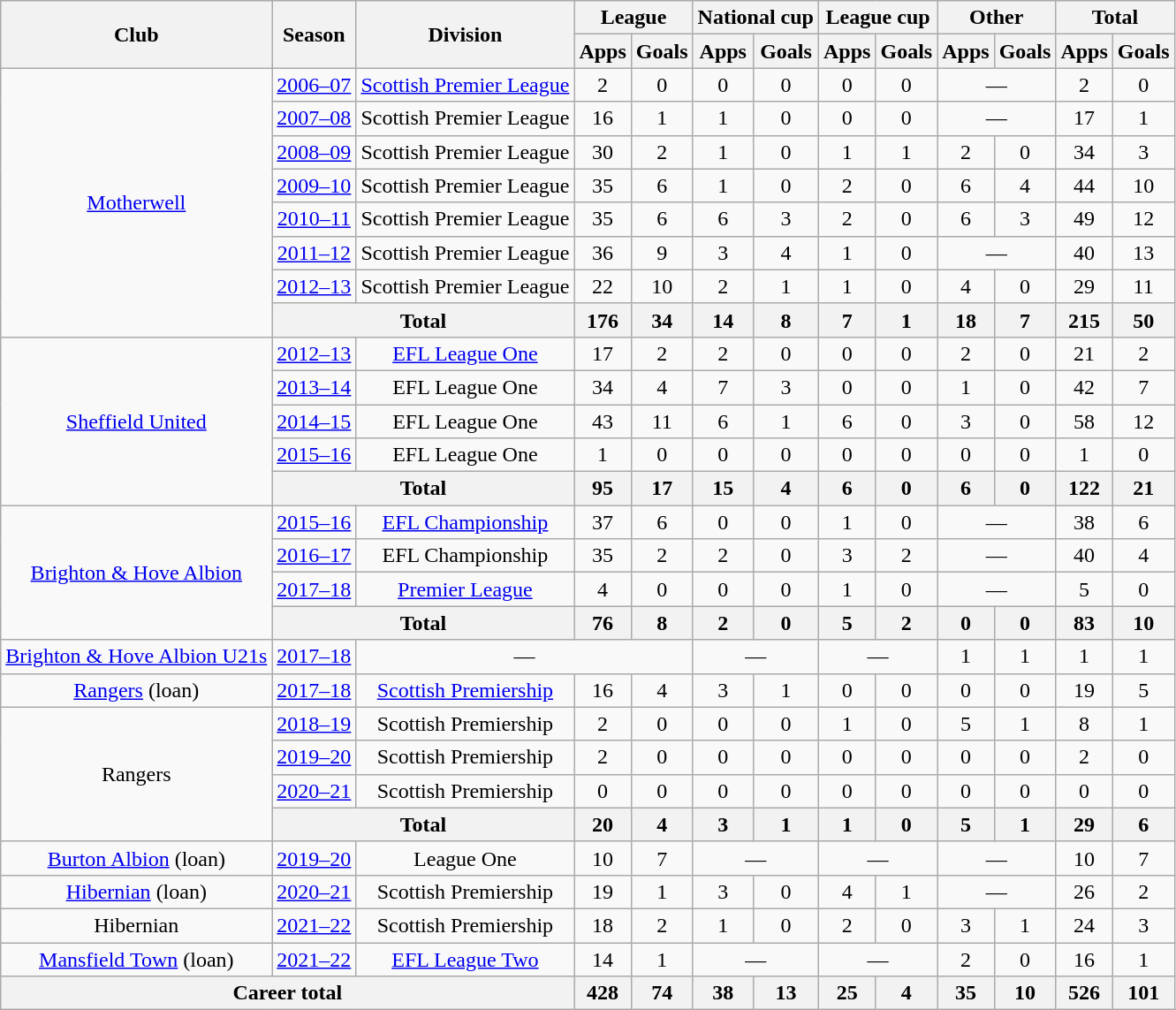<table class="wikitable" style="text-align:center">
<tr>
<th rowspan="2">Club</th>
<th rowspan="2">Season</th>
<th rowspan="2">Division</th>
<th colspan="2">League</th>
<th colspan="2">National cup</th>
<th colspan="2">League cup</th>
<th colspan="2">Other</th>
<th colspan="2">Total</th>
</tr>
<tr>
<th>Apps</th>
<th>Goals</th>
<th>Apps</th>
<th>Goals</th>
<th>Apps</th>
<th>Goals</th>
<th>Apps</th>
<th>Goals</th>
<th>Apps</th>
<th>Goals</th>
</tr>
<tr>
<td rowspan="8"><a href='#'>Motherwell</a></td>
<td><a href='#'>2006–07</a></td>
<td><a href='#'>Scottish Premier League</a></td>
<td>2</td>
<td>0</td>
<td>0</td>
<td>0</td>
<td>0</td>
<td>0</td>
<td colspan="2">—</td>
<td>2</td>
<td>0</td>
</tr>
<tr>
<td><a href='#'>2007–08</a></td>
<td>Scottish Premier League</td>
<td>16</td>
<td>1</td>
<td>1</td>
<td>0</td>
<td>0</td>
<td>0</td>
<td colspan="2">—</td>
<td>17</td>
<td>1</td>
</tr>
<tr>
<td><a href='#'>2008–09</a></td>
<td>Scottish Premier League</td>
<td>30</td>
<td>2</td>
<td>1</td>
<td>0</td>
<td>1</td>
<td>1</td>
<td>2</td>
<td>0</td>
<td>34</td>
<td>3</td>
</tr>
<tr>
<td><a href='#'>2009–10</a></td>
<td>Scottish Premier League</td>
<td>35</td>
<td>6</td>
<td>1</td>
<td>0</td>
<td>2</td>
<td>0</td>
<td>6</td>
<td>4</td>
<td>44</td>
<td>10</td>
</tr>
<tr>
<td><a href='#'>2010–11</a></td>
<td>Scottish Premier League</td>
<td>35</td>
<td>6</td>
<td>6</td>
<td>3</td>
<td>2</td>
<td>0</td>
<td>6</td>
<td>3</td>
<td>49</td>
<td>12</td>
</tr>
<tr>
<td><a href='#'>2011–12</a></td>
<td>Scottish Premier League</td>
<td>36</td>
<td>9</td>
<td>3</td>
<td>4</td>
<td>1</td>
<td>0</td>
<td colspan="2">—</td>
<td>40</td>
<td>13</td>
</tr>
<tr>
<td><a href='#'>2012–13</a></td>
<td>Scottish Premier League</td>
<td>22</td>
<td>10</td>
<td>2</td>
<td>1</td>
<td>1</td>
<td>0</td>
<td>4</td>
<td>0</td>
<td>29</td>
<td>11</td>
</tr>
<tr>
<th colspan="2">Total</th>
<th>176</th>
<th>34</th>
<th>14</th>
<th>8</th>
<th>7</th>
<th>1</th>
<th>18</th>
<th>7</th>
<th>215</th>
<th>50</th>
</tr>
<tr>
<td rowspan="5"><a href='#'>Sheffield United</a></td>
<td><a href='#'>2012–13</a></td>
<td><a href='#'>EFL League One</a></td>
<td>17</td>
<td>2</td>
<td>2</td>
<td>0</td>
<td>0</td>
<td>0</td>
<td>2</td>
<td>0</td>
<td>21</td>
<td>2</td>
</tr>
<tr>
<td><a href='#'>2013–14</a></td>
<td>EFL League One</td>
<td>34</td>
<td>4</td>
<td>7</td>
<td>3</td>
<td>0</td>
<td>0</td>
<td>1</td>
<td>0</td>
<td>42</td>
<td>7</td>
</tr>
<tr>
<td><a href='#'>2014–15</a></td>
<td>EFL League One</td>
<td>43</td>
<td>11</td>
<td>6</td>
<td>1</td>
<td>6</td>
<td>0</td>
<td>3</td>
<td>0</td>
<td>58</td>
<td>12</td>
</tr>
<tr>
<td><a href='#'>2015–16</a></td>
<td>EFL League One</td>
<td>1</td>
<td>0</td>
<td>0</td>
<td>0</td>
<td>0</td>
<td>0</td>
<td>0</td>
<td>0</td>
<td>1</td>
<td>0</td>
</tr>
<tr>
<th colspan="2">Total</th>
<th>95</th>
<th>17</th>
<th>15</th>
<th>4</th>
<th>6</th>
<th>0</th>
<th>6</th>
<th>0</th>
<th>122</th>
<th>21</th>
</tr>
<tr>
<td rowspan=4><a href='#'>Brighton & Hove Albion</a></td>
<td><a href='#'>2015–16</a></td>
<td><a href='#'>EFL Championship</a></td>
<td>37</td>
<td>6</td>
<td>0</td>
<td>0</td>
<td>1</td>
<td>0</td>
<td colspan="2">—</td>
<td>38</td>
<td>6</td>
</tr>
<tr>
<td><a href='#'>2016–17</a></td>
<td>EFL Championship</td>
<td>35</td>
<td>2</td>
<td>2</td>
<td>0</td>
<td>3</td>
<td>2</td>
<td colspan="2">—</td>
<td>40</td>
<td>4</td>
</tr>
<tr>
<td><a href='#'>2017–18</a></td>
<td><a href='#'>Premier League</a></td>
<td>4</td>
<td>0</td>
<td>0</td>
<td>0</td>
<td>1</td>
<td>0</td>
<td colspan="2">—</td>
<td>5</td>
<td>0</td>
</tr>
<tr>
<th colspan="2">Total</th>
<th>76</th>
<th>8</th>
<th>2</th>
<th>0</th>
<th>5</th>
<th>2</th>
<th>0</th>
<th>0</th>
<th>83</th>
<th>10</th>
</tr>
<tr>
<td><a href='#'>Brighton & Hove Albion U21s</a></td>
<td><a href='#'>2017–18</a></td>
<td colspan="3">—</td>
<td colspan="2">—</td>
<td colspan="2">—</td>
<td>1</td>
<td>1</td>
<td>1</td>
<td>1</td>
</tr>
<tr>
<td><a href='#'>Rangers</a> (loan)</td>
<td><a href='#'>2017–18</a></td>
<td><a href='#'>Scottish Premiership</a></td>
<td>16</td>
<td>4</td>
<td>3</td>
<td>1</td>
<td>0</td>
<td>0</td>
<td>0</td>
<td>0</td>
<td>19</td>
<td>5</td>
</tr>
<tr>
<td rowspan="4">Rangers</td>
<td><a href='#'>2018–19</a></td>
<td>Scottish Premiership</td>
<td>2</td>
<td>0</td>
<td>0</td>
<td>0</td>
<td>1</td>
<td>0</td>
<td>5</td>
<td>1</td>
<td>8</td>
<td>1</td>
</tr>
<tr>
<td><a href='#'>2019–20</a></td>
<td>Scottish Premiership</td>
<td>2</td>
<td>0</td>
<td>0</td>
<td>0</td>
<td>0</td>
<td>0</td>
<td>0</td>
<td>0</td>
<td>2</td>
<td>0</td>
</tr>
<tr>
<td><a href='#'>2020–21</a></td>
<td>Scottish Premiership</td>
<td>0</td>
<td>0</td>
<td>0</td>
<td>0</td>
<td>0</td>
<td>0</td>
<td>0</td>
<td>0</td>
<td>0</td>
<td>0</td>
</tr>
<tr>
<th colspan="2">Total</th>
<th>20</th>
<th>4</th>
<th>3</th>
<th>1</th>
<th>1</th>
<th>0</th>
<th>5</th>
<th>1</th>
<th>29</th>
<th>6</th>
</tr>
<tr>
<td><a href='#'>Burton Albion</a> (loan)</td>
<td><a href='#'>2019–20</a></td>
<td>League One</td>
<td>10</td>
<td>7</td>
<td colspan="2">—</td>
<td colspan="2">—</td>
<td colspan="2">—</td>
<td>10</td>
<td>7</td>
</tr>
<tr>
<td><a href='#'>Hibernian</a> (loan)</td>
<td><a href='#'>2020–21</a></td>
<td>Scottish Premiership</td>
<td>19</td>
<td>1</td>
<td>3</td>
<td>0</td>
<td>4</td>
<td>1</td>
<td colspan="2">—</td>
<td>26</td>
<td>2</td>
</tr>
<tr>
<td>Hibernian</td>
<td><a href='#'>2021–22</a></td>
<td>Scottish Premiership</td>
<td>18</td>
<td>2</td>
<td>1</td>
<td>0</td>
<td>2</td>
<td>0</td>
<td>3</td>
<td>1</td>
<td>24</td>
<td>3</td>
</tr>
<tr>
<td><a href='#'>Mansfield Town</a> (loan)</td>
<td><a href='#'>2021–22</a></td>
<td><a href='#'>EFL League Two</a></td>
<td>14</td>
<td>1</td>
<td colspan="2">—</td>
<td colspan="2">—</td>
<td>2</td>
<td>0</td>
<td>16</td>
<td>1</td>
</tr>
<tr>
<th colspan="3">Career total</th>
<th>428</th>
<th>74</th>
<th>38</th>
<th>13</th>
<th>25</th>
<th>4</th>
<th>35</th>
<th>10</th>
<th>526</th>
<th>101</th>
</tr>
</table>
